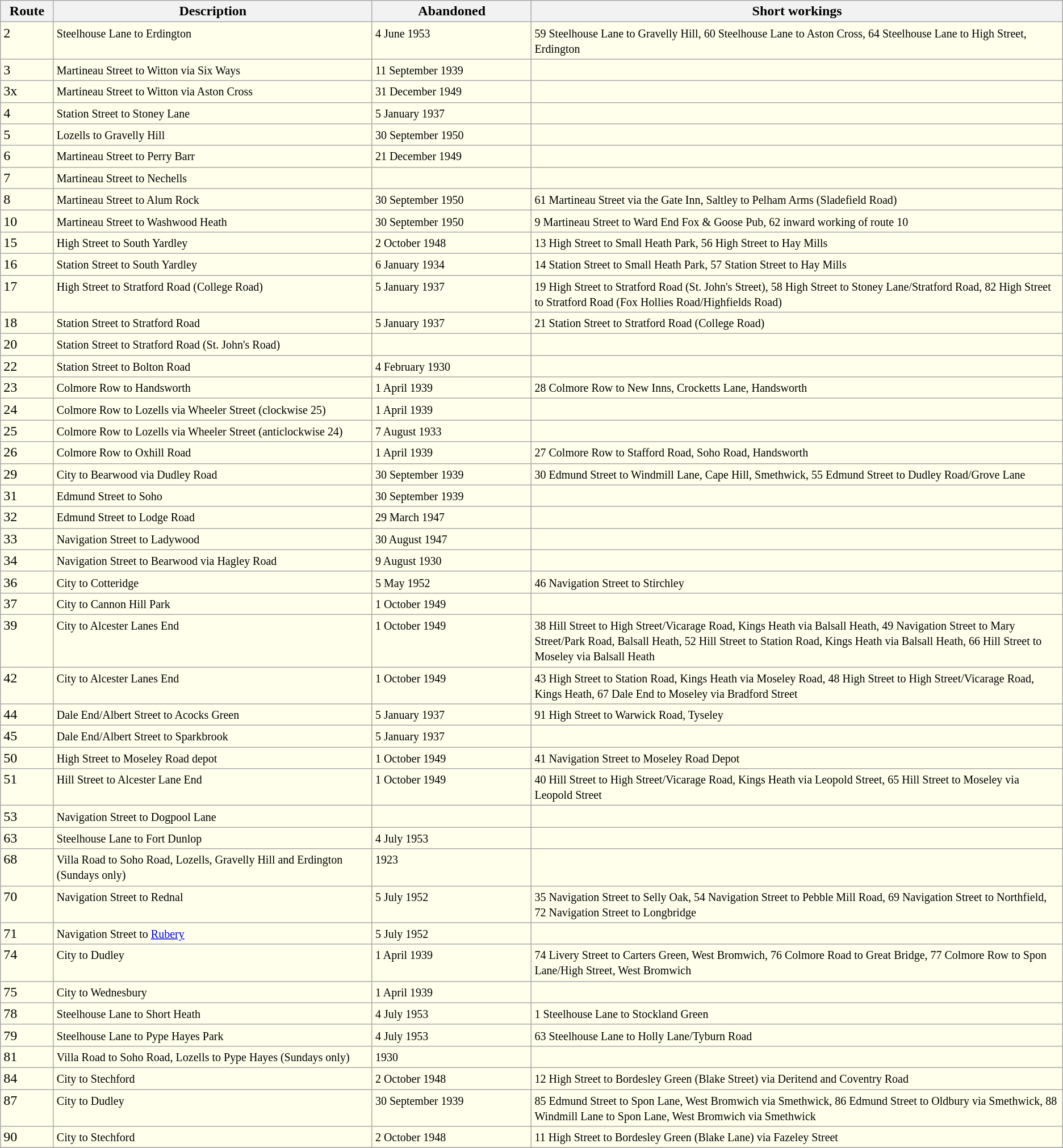<table class="wikitable collapsible collapsed">
<tr align=left>
<th width="5%">Route</th>
<th width="30%">Description</th>
<th width="15%">Abandoned</th>
<th width="60%">Short workings</th>
</tr>
<tr valign=top bgcolor="#ffffec">
<td>2</td>
<td><small>Steelhouse Lane to Erdington</small></td>
<td><small>4 June 1953</small></td>
<td><small>59 Steelhouse Lane to Gravelly Hill, 60 Steelhouse Lane to Aston Cross, 64 Steelhouse Lane to High Street, Erdington </small></td>
</tr>
<tr valign=top bgcolor="#ffffec">
<td>3</td>
<td><small>Martineau Street to Witton via Six Ways</small></td>
<td><small>11 September 1939</small></td>
<td></td>
</tr>
<tr valign=top bgcolor="#ffffec">
<td>3x</td>
<td><small>Martineau Street to Witton via Aston Cross</small></td>
<td><small>31 December 1949</small></td>
<td></td>
</tr>
<tr valign=top bgcolor="#ffffec">
<td>4</td>
<td><small>Station Street to Stoney Lane</small></td>
<td><small>5 January 1937</small></td>
<td></td>
</tr>
<tr valign=top bgcolor="#ffffec">
<td>5</td>
<td><small>Lozells to Gravelly Hill</small></td>
<td><small>30 September 1950</small></td>
<td></td>
</tr>
<tr valign=top bgcolor="#ffffec">
<td>6</td>
<td><small>Martineau Street to Perry Barr</small></td>
<td><small>21 December 1949</small></td>
<td></td>
</tr>
<tr valign=top bgcolor="#ffffec">
<td>7</td>
<td><small>Martineau Street to Nechells</small></td>
<td></td>
<td></td>
</tr>
<tr valign=top bgcolor="#ffffec">
<td>8</td>
<td><small>Martineau Street to Alum Rock</small></td>
<td><small>30 September 1950</small></td>
<td><small>61 Martineau Street via the Gate Inn, Saltley to Pelham Arms (Sladefield Road) </small></td>
</tr>
<tr valign=top bgcolor="#ffffec">
<td>10</td>
<td><small>Martineau Street to Washwood Heath</small></td>
<td><small>30 September 1950</small></td>
<td><small>9 Martineau Street to Ward End Fox & Goose Pub, 62 inward working of route 10</small></td>
</tr>
<tr valign=top bgcolor="#ffffec">
<td>15</td>
<td><small>High Street to South Yardley</small></td>
<td><small>2 October 1948</small></td>
<td><small>13 High Street to Small Heath Park, 56 High Street to Hay Mills</small></td>
</tr>
<tr valign=top bgcolor="#ffffec">
<td>16</td>
<td><small>Station Street to South Yardley</small></td>
<td><small>6 January 1934</small></td>
<td><small>14 Station Street to Small Heath Park, 57 Station Street to Hay Mills</small></td>
</tr>
<tr valign=top bgcolor="#ffffec">
<td>17</td>
<td><small>High Street to Stratford Road (College Road)</small></td>
<td><small>5 January 1937</small></td>
<td><small>19 High Street to Stratford Road (St. John's Street), 58 High Street to Stoney Lane/Stratford Road, 82 High Street to Stratford Road (Fox Hollies Road/Highfields Road)</small></td>
</tr>
<tr valign=top bgcolor="#ffffec">
<td>18</td>
<td><small>Station Street to Stratford Road</small></td>
<td><small>5 January 1937</small></td>
<td><small>21 Station Street to Stratford Road (College Road)</small></td>
</tr>
<tr valign=top bgcolor="#ffffec">
<td>20</td>
<td><small>Station Street to Stratford Road (St. John's Road)</small></td>
<td></td>
<td></td>
</tr>
<tr valign=top bgcolor="#ffffec">
<td>22</td>
<td><small>Station Street to Bolton Road</small></td>
<td><small>4 February 1930 </small></td>
<td></td>
</tr>
<tr valign=top bgcolor="#ffffec">
<td>23</td>
<td><small>Colmore Row to Handsworth</small></td>
<td><small>1 April 1939</small></td>
<td><small>28 Colmore Row to New Inns, Crocketts Lane, Handsworth </small></td>
</tr>
<tr valign=top bgcolor="#ffffec">
<td>24</td>
<td><small>Colmore Row to Lozells via Wheeler Street (clockwise 25)</small></td>
<td><small>1 April 1939 </small></td>
<td></td>
</tr>
<tr valign=top bgcolor="#ffffec">
<td>25</td>
<td><small>Colmore Row to Lozells via Wheeler Street (anticlockwise 24)</small></td>
<td><small>7 August 1933</small></td>
<td></td>
</tr>
<tr valign=top bgcolor="#ffffec">
<td>26</td>
<td><small>Colmore Row to Oxhill Road</small></td>
<td><small>1 April 1939 </small></td>
<td><small>27 Colmore Row to Stafford Road, Soho Road, Handsworth</small></td>
</tr>
<tr valign=top bgcolor="#ffffec">
<td>29</td>
<td><small>City to Bearwood via Dudley Road</small></td>
<td><small>30 September 1939</small></td>
<td><small>30 Edmund Street to Windmill Lane, Cape Hill, Smethwick, 55 Edmund Street to Dudley Road/Grove Lane </small></td>
</tr>
<tr valign=top bgcolor="#ffffec">
<td>31</td>
<td><small>Edmund Street to Soho</small></td>
<td><small>30 September 1939</small></td>
<td></td>
</tr>
<tr valign=top bgcolor="#ffffec">
<td>32</td>
<td><small>Edmund Street to Lodge Road</small></td>
<td><small>29 March 1947</small></td>
<td></td>
</tr>
<tr valign=top bgcolor="#ffffec">
<td>33</td>
<td><small>Navigation Street to Ladywood</small></td>
<td><small>30 August 1947</small></td>
<td></td>
</tr>
<tr valign=top bgcolor="#ffffec">
<td>34</td>
<td><small>Navigation Street to Bearwood via Hagley Road</small></td>
<td><small>9 August 1930</small></td>
<td></td>
</tr>
<tr valign=top bgcolor="#ffffec">
<td>36</td>
<td><small>City to Cotteridge</small></td>
<td><small>5 May 1952</small></td>
<td><small>46 Navigation Street to Stirchley </small></td>
</tr>
<tr valign=top bgcolor="#ffffec">
<td>37</td>
<td><small>City to Cannon Hill Park</small></td>
<td><small>1 October 1949</small></td>
<td></td>
</tr>
<tr valign=top bgcolor="#ffffec">
<td>39</td>
<td><small>City to Alcester Lanes End</small></td>
<td><small>1 October 1949</small></td>
<td><small>38 Hill Street to High Street/Vicarage Road, Kings Heath via Balsall Heath, 49 Navigation Street to Mary Street/Park Road, Balsall Heath, 52 Hill Street to Station Road, Kings Heath via Balsall Heath, 66 Hill Street to Moseley via Balsall Heath</small></td>
</tr>
<tr valign=top bgcolor="#ffffec">
<td>42</td>
<td><small>City to Alcester Lanes End</small></td>
<td><small>1 October 1949</small></td>
<td><small>43 High Street to Station Road, Kings Heath via Moseley Road, 48 High Street to High Street/Vicarage Road, Kings Heath, 67 Dale End to Moseley via Bradford Street </small></td>
</tr>
<tr valign=top bgcolor="#ffffec">
<td>44</td>
<td><small>Dale End/Albert Street to Acocks Green</small></td>
<td><small>5 January 1937</small></td>
<td><small>91 High Street to Warwick Road, Tyseley </small></td>
</tr>
<tr valign=top bgcolor="#ffffec">
<td>45</td>
<td><small>Dale End/Albert Street to Sparkbrook</small></td>
<td><small>5 January 1937</small></td>
<td></td>
</tr>
<tr valign=top bgcolor="#ffffec">
<td>50</td>
<td><small>High Street to Moseley Road depot</small></td>
<td><small>1 October 1949</small></td>
<td><small>41 Navigation Street to Moseley Road Depot </small></td>
</tr>
<tr valign=top bgcolor="#ffffec">
<td>51</td>
<td><small>Hill Street to Alcester Lane End</small></td>
<td><small>1 October 1949</small></td>
<td><small>40 Hill Street to High Street/Vicarage Road, Kings Heath via Leopold Street, 65 Hill Street to Moseley via Leopold Street</small></td>
</tr>
<tr valign=top bgcolor="#ffffec">
<td>53</td>
<td><small>Navigation Street to Dogpool Lane</small></td>
<td></td>
<td></td>
</tr>
<tr valign=top bgcolor="#ffffec">
<td>63</td>
<td><small>Steelhouse Lane to Fort Dunlop</small></td>
<td><small>4 July 1953</small></td>
<td></td>
</tr>
<tr valign=top bgcolor="#ffffec">
<td>68</td>
<td><small>Villa Road to Soho Road, Lozells, Gravelly Hill and Erdington (Sundays only)</small></td>
<td><small>1923</small></td>
<td></td>
</tr>
<tr valign=top bgcolor="#ffffec">
<td>70</td>
<td><small>Navigation Street to Rednal</small></td>
<td><small>5 July 1952</small></td>
<td><small>35 Navigation Street to Selly Oak, 54 Navigation Street to Pebble Mill Road, 69 Navigation Street to Northfield, 72 Navigation Street to Longbridge</small></td>
</tr>
<tr valign=top bgcolor="#ffffec">
<td>71</td>
<td><small>Navigation Street to <a href='#'>Rubery</a></small></td>
<td><small>5 July 1952</small></td>
<td></td>
</tr>
<tr valign=top bgcolor="#ffffec">
<td>74</td>
<td><small>City to Dudley</small></td>
<td><small>1 April 1939</small></td>
<td><small>74 Livery Street to Carters Green, West Bromwich, 76 Colmore Road to Great Bridge, 77 Colmore Row to Spon Lane/High Street, West Bromwich</small></td>
</tr>
<tr valign=top bgcolor="#ffffec">
<td>75</td>
<td><small>City to Wednesbury</small></td>
<td><small>1 April 1939</small></td>
<td></td>
</tr>
<tr valign=top bgcolor="#ffffec">
<td>78</td>
<td><small>Steelhouse Lane to Short Heath</small></td>
<td><small>4 July 1953</small></td>
<td><small>1 Steelhouse Lane to Stockland Green</small></td>
</tr>
<tr valign=top bgcolor="#ffffec">
<td>79</td>
<td><small>Steelhouse Lane to Pype Hayes Park</small></td>
<td><small>4 July 1953</small></td>
<td><small>63 Steelhouse Lane to Holly Lane/Tyburn Road </small></td>
</tr>
<tr valign=top bgcolor="#ffffec">
<td>81</td>
<td><small>Villa Road to Soho Road, Lozells to Pype Hayes (Sundays only)</small></td>
<td><small>1930</small></td>
<td></td>
</tr>
<tr valign=top bgcolor="#ffffec">
<td>84</td>
<td><small>City to Stechford</small></td>
<td><small>2 October 1948</small></td>
<td><small>12 High Street to Bordesley Green (Blake Street) via Deritend and Coventry Road </small></td>
</tr>
<tr valign=top bgcolor="#ffffec">
<td>87</td>
<td><small>City to Dudley</small></td>
<td><small>30 September 1939</small></td>
<td><small>85 Edmund Street to Spon Lane, West Bromwich via Smethwick, 86 Edmund Street to Oldbury via Smethwick, 88 Windmill Lane to Spon Lane, West Bromwich via Smethwick </small></td>
</tr>
<tr valign=top bgcolor="#ffffec">
<td>90</td>
<td><small>City to Stechford</small></td>
<td><small>2 October 1948</small></td>
<td><small>11 High Street to Bordesley Green (Blake Lane) via Fazeley Street</small></td>
</tr>
<tr valign=top bgcolor="#ffffec">
</tr>
</table>
